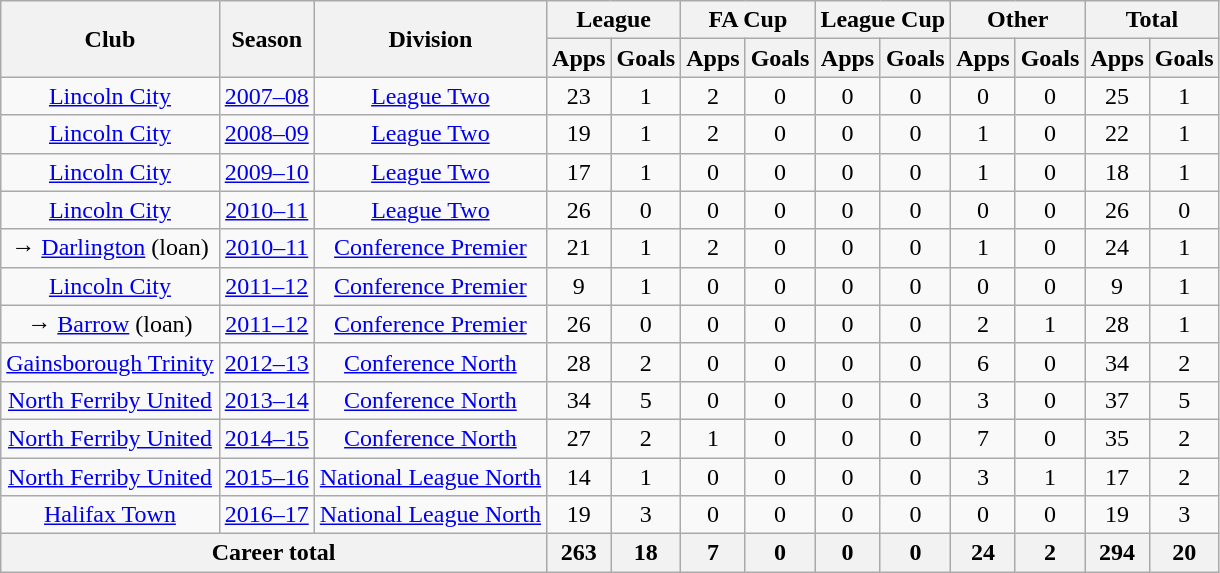<table class="wikitable" style="text-align:center;">
<tr>
<th rowspan="2">Club</th>
<th rowspan="2">Season</th>
<th rowspan="2">Division</th>
<th colspan="2">League</th>
<th colspan="2">FA Cup</th>
<th colspan="2">League Cup</th>
<th colspan="2">Other</th>
<th colspan="2">Total</th>
</tr>
<tr>
<th>Apps</th>
<th>Goals</th>
<th>Apps</th>
<th>Goals</th>
<th>Apps</th>
<th>Goals</th>
<th>Apps</th>
<th>Goals</th>
<th>Apps</th>
<th>Goals</th>
</tr>
<tr>
<td><a href='#'>Lincoln City</a></td>
<td><a href='#'>2007–08</a></td>
<td><a href='#'>League Two</a></td>
<td>23</td>
<td>1</td>
<td>2</td>
<td>0</td>
<td>0</td>
<td>0</td>
<td>0</td>
<td>0</td>
<td>25</td>
<td>1</td>
</tr>
<tr>
<td><a href='#'>Lincoln City</a></td>
<td><a href='#'>2008–09</a></td>
<td><a href='#'>League Two</a></td>
<td>19</td>
<td>1</td>
<td>2</td>
<td>0</td>
<td>0</td>
<td>0</td>
<td>1</td>
<td>0</td>
<td>22</td>
<td>1</td>
</tr>
<tr>
<td><a href='#'>Lincoln City</a></td>
<td><a href='#'>2009–10</a></td>
<td><a href='#'>League Two</a></td>
<td>17</td>
<td>1</td>
<td>0</td>
<td>0</td>
<td>0</td>
<td>0</td>
<td>1</td>
<td>0</td>
<td>18</td>
<td>1</td>
</tr>
<tr>
<td><a href='#'>Lincoln City</a></td>
<td><a href='#'>2010–11</a></td>
<td><a href='#'>League Two</a></td>
<td>26</td>
<td>0</td>
<td>0</td>
<td>0</td>
<td>0</td>
<td>0</td>
<td>0</td>
<td>0</td>
<td>26</td>
<td>0</td>
</tr>
<tr>
<td>→ <a href='#'>Darlington</a> (loan)</td>
<td><a href='#'>2010–11</a></td>
<td><a href='#'>Conference Premier</a></td>
<td>21</td>
<td>1</td>
<td>2</td>
<td>0</td>
<td>0</td>
<td>0</td>
<td>1</td>
<td>0</td>
<td>24</td>
<td>1</td>
</tr>
<tr>
<td><a href='#'>Lincoln City</a></td>
<td><a href='#'>2011–12</a></td>
<td><a href='#'>Conference Premier</a></td>
<td>9</td>
<td>1</td>
<td>0</td>
<td>0</td>
<td>0</td>
<td>0</td>
<td>0</td>
<td>0</td>
<td>9</td>
<td>1</td>
</tr>
<tr>
<td>→ <a href='#'>Barrow</a> (loan)</td>
<td><a href='#'>2011–12</a></td>
<td><a href='#'>Conference Premier</a></td>
<td>26</td>
<td>0</td>
<td>0</td>
<td>0</td>
<td>0</td>
<td>0</td>
<td>2</td>
<td>1</td>
<td>28</td>
<td>1</td>
</tr>
<tr>
<td><a href='#'>Gainsborough Trinity</a></td>
<td><a href='#'>2012–13</a></td>
<td><a href='#'>Conference North</a></td>
<td>28</td>
<td>2</td>
<td>0</td>
<td>0</td>
<td>0</td>
<td>0</td>
<td>6</td>
<td>0</td>
<td>34</td>
<td>2</td>
</tr>
<tr>
<td><a href='#'>North Ferriby United</a></td>
<td><a href='#'>2013–14</a></td>
<td><a href='#'>Conference North</a></td>
<td>34</td>
<td>5</td>
<td>0</td>
<td>0</td>
<td>0</td>
<td>0</td>
<td>3</td>
<td>0</td>
<td>37</td>
<td>5</td>
</tr>
<tr>
<td><a href='#'>North Ferriby United</a></td>
<td><a href='#'>2014–15</a></td>
<td><a href='#'>Conference North</a></td>
<td>27</td>
<td>2</td>
<td>1</td>
<td>0</td>
<td>0</td>
<td>0</td>
<td>7</td>
<td>0</td>
<td>35</td>
<td>2</td>
</tr>
<tr>
<td><a href='#'>North Ferriby United</a></td>
<td><a href='#'>2015–16</a></td>
<td><a href='#'>National League North</a></td>
<td>14</td>
<td>1</td>
<td>0</td>
<td>0</td>
<td>0</td>
<td>0</td>
<td>3</td>
<td>1</td>
<td>17</td>
<td>2</td>
</tr>
<tr>
<td><a href='#'>Halifax Town</a></td>
<td><a href='#'>2016–17</a></td>
<td><a href='#'>National League North</a></td>
<td>19</td>
<td>3</td>
<td>0</td>
<td>0</td>
<td>0</td>
<td>0</td>
<td>0</td>
<td>0</td>
<td>19</td>
<td>3</td>
</tr>
<tr>
<th colspan="3">Career total</th>
<th>263</th>
<th>18</th>
<th>7</th>
<th>0</th>
<th>0</th>
<th>0</th>
<th>24</th>
<th>2</th>
<th>294</th>
<th>20</th>
</tr>
</table>
